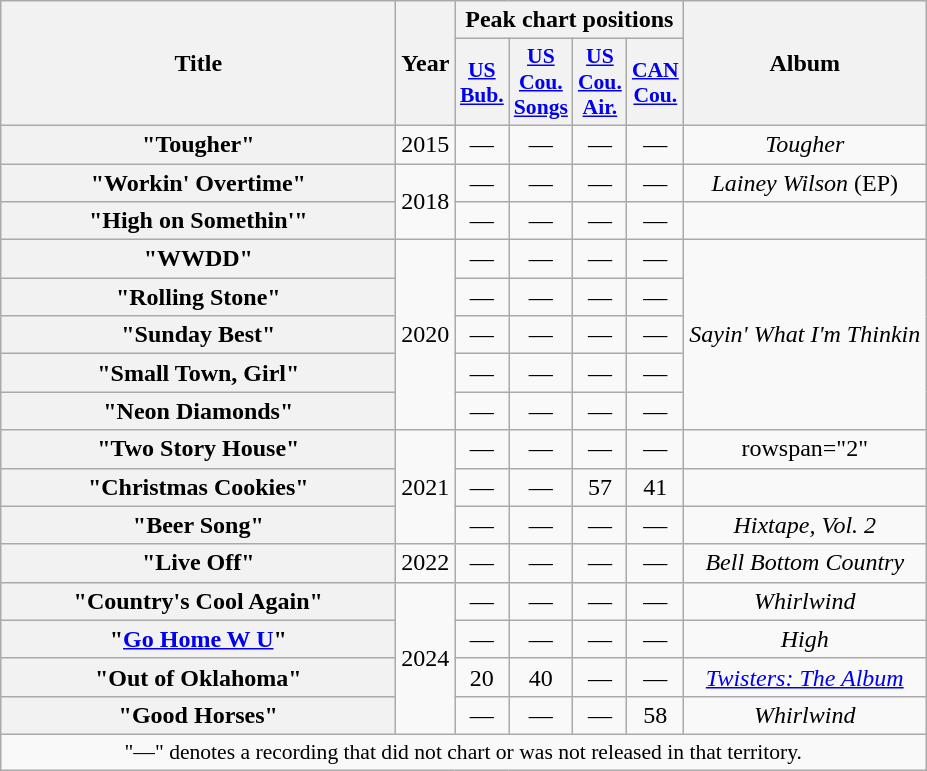<table class="wikitable plainrowheaders" style="text-align:center;">
<tr>
<th scope="col" rowspan="2" style="width:16em;">Title</th>
<th scope="col" rowspan="2">Year</th>
<th scope="col" colspan="4">Peak chart positions</th>
<th scope="col" rowspan="2">Album</th>
</tr>
<tr>
<th scope="col" style="width:2em;font-size:90%;"><a href='#'>US<br>Bub.</a><br></th>
<th scope="col" style="width:2em;font-size:90%;"><a href='#'>US<br>Cou.<br>Songs</a><br></th>
<th scope="col" style="width:2em;font-size:90%;"><a href='#'>US<br>Cou.<br>Air.</a><br></th>
<th scope="col" style="width:2em;font-size:90%;"><a href='#'>CAN<br>Cou.</a><br></th>
</tr>
<tr>
<th scope="row">"Tougher"</th>
<td>2015</td>
<td>—</td>
<td>—</td>
<td>—</td>
<td>—</td>
<td><em>Tougher</em></td>
</tr>
<tr>
<th scope="row">"Workin' Overtime"</th>
<td rowspan="2">2018</td>
<td>—</td>
<td>—</td>
<td>—</td>
<td>—</td>
<td><em>Lainey Wilson</em> (EP)</td>
</tr>
<tr>
<th scope="row">"High on Somethin'"</th>
<td>—</td>
<td>—</td>
<td>—</td>
<td>—</td>
<td></td>
</tr>
<tr>
<th scope="row">"WWDD"</th>
<td rowspan="5">2020</td>
<td>—</td>
<td>—</td>
<td>—</td>
<td>—</td>
<td rowspan="5"><em>Sayin' What I'm Thinkin</em></td>
</tr>
<tr>
<th scope="row">"Rolling Stone"</th>
<td>—</td>
<td>—</td>
<td>—</td>
<td>—</td>
</tr>
<tr>
<th scope="row">"Sunday Best"</th>
<td>—</td>
<td>—</td>
<td>—</td>
<td>—</td>
</tr>
<tr>
<th scope="row">"Small Town, Girl"</th>
<td>—</td>
<td>—</td>
<td>—</td>
<td>—</td>
</tr>
<tr>
<th scope="row">"Neon Diamonds"</th>
<td>—</td>
<td>—</td>
<td>—</td>
<td>—</td>
</tr>
<tr>
<th scope="row">"Two Story House"</th>
<td rowspan="3">2021</td>
<td>—</td>
<td>—</td>
<td>—</td>
<td>—</td>
<td>rowspan="2" </td>
</tr>
<tr>
<th scope="row">"Christmas Cookies"</th>
<td>—</td>
<td>—</td>
<td>57</td>
<td>41</td>
</tr>
<tr>
<th scope="row">"Beer Song"<br></th>
<td>—</td>
<td>—</td>
<td>—</td>
<td>—</td>
<td><em>Hixtape, Vol. 2</em></td>
</tr>
<tr>
<th scope="row">"Live Off"</th>
<td>2022</td>
<td>—</td>
<td>—</td>
<td>—</td>
<td>—</td>
<td><em>Bell Bottom Country</em></td>
</tr>
<tr>
<th scope="row">"Country's Cool Again"</th>
<td rowspan="4">2024</td>
<td>—</td>
<td>—</td>
<td>—</td>
<td>—</td>
<td><em>Whirlwind</em></td>
</tr>
<tr>
<th scope="row">"<a href='#'>Go Home W U</a>"<br></th>
<td>—</td>
<td>—</td>
<td>—</td>
<td>—</td>
<td><em>High</em></td>
</tr>
<tr>
<th scope="row">"Out of Oklahoma"</th>
<td>20</td>
<td>40</td>
<td>—</td>
<td>—</td>
<td><em><a href='#'>Twisters: The Album</a></em></td>
</tr>
<tr>
<th scope="row">"Good Horses"<br></th>
<td>—</td>
<td>—</td>
<td>—</td>
<td>58</td>
<td><em>Whirlwind</em></td>
</tr>
<tr>
<td colspan="7" style="font-size:90%">"—" denotes a recording that did not chart or was not released in that territory.</td>
</tr>
</table>
